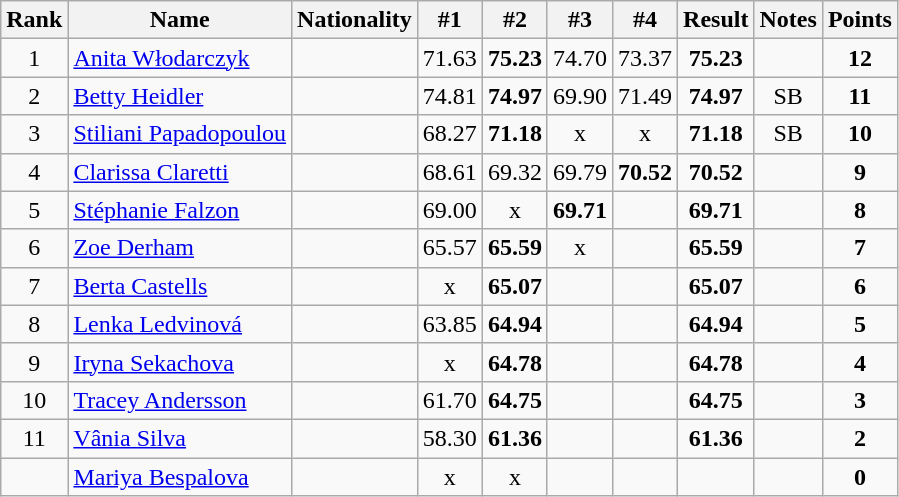<table class="wikitable sortable" style="text-align:center">
<tr>
<th>Rank</th>
<th>Name</th>
<th>Nationality</th>
<th>#1</th>
<th>#2</th>
<th>#3</th>
<th>#4</th>
<th>Result</th>
<th>Notes</th>
<th>Points</th>
</tr>
<tr>
<td>1</td>
<td align=left><a href='#'>Anita Włodarczyk</a></td>
<td align=left></td>
<td>71.63</td>
<td><strong>75.23</strong></td>
<td>74.70</td>
<td>73.37</td>
<td><strong>75.23</strong></td>
<td></td>
<td><strong>12</strong></td>
</tr>
<tr>
<td>2</td>
<td align=left><a href='#'>Betty Heidler</a></td>
<td align=left></td>
<td>74.81</td>
<td><strong>74.97</strong></td>
<td>69.90</td>
<td>71.49</td>
<td><strong>74.97</strong></td>
<td>SB</td>
<td><strong>11</strong></td>
</tr>
<tr>
<td>3</td>
<td align=left><a href='#'>Stiliani Papadopoulou</a></td>
<td align=left></td>
<td>68.27</td>
<td><strong>71.18</strong></td>
<td>x</td>
<td>x</td>
<td><strong>71.18</strong></td>
<td>SB</td>
<td><strong>10</strong></td>
</tr>
<tr>
<td>4</td>
<td align=left><a href='#'>Clarissa Claretti</a></td>
<td align=left></td>
<td>68.61</td>
<td>69.32</td>
<td>69.79</td>
<td><strong>70.52</strong></td>
<td><strong>70.52</strong></td>
<td></td>
<td><strong>9</strong></td>
</tr>
<tr>
<td>5</td>
<td align=left><a href='#'>Stéphanie Falzon</a></td>
<td align=left></td>
<td>69.00</td>
<td>x</td>
<td><strong>69.71</strong></td>
<td></td>
<td><strong>69.71</strong></td>
<td></td>
<td><strong>8</strong></td>
</tr>
<tr>
<td>6</td>
<td align=left><a href='#'>Zoe Derham</a></td>
<td align=left></td>
<td>65.57</td>
<td><strong>65.59</strong></td>
<td>x</td>
<td></td>
<td><strong>65.59</strong></td>
<td></td>
<td><strong>7</strong></td>
</tr>
<tr>
<td>7</td>
<td align=left><a href='#'>Berta Castells</a></td>
<td align=left></td>
<td>x</td>
<td><strong>65.07</strong></td>
<td></td>
<td></td>
<td><strong>65.07</strong></td>
<td></td>
<td><strong>6</strong></td>
</tr>
<tr>
<td>8</td>
<td align=left><a href='#'>Lenka Ledvinová</a></td>
<td align=left></td>
<td>63.85</td>
<td><strong>64.94</strong></td>
<td></td>
<td></td>
<td><strong>64.94</strong></td>
<td></td>
<td><strong>5</strong></td>
</tr>
<tr>
<td>9</td>
<td align=left><a href='#'>Iryna Sekachova</a></td>
<td align=left></td>
<td>x</td>
<td><strong>64.78</strong></td>
<td></td>
<td></td>
<td><strong>64.78</strong></td>
<td></td>
<td><strong>4</strong></td>
</tr>
<tr>
<td>10</td>
<td align=left><a href='#'>Tracey Andersson</a></td>
<td align=left></td>
<td>61.70</td>
<td><strong>64.75</strong></td>
<td></td>
<td></td>
<td><strong>64.75</strong></td>
<td></td>
<td><strong>3</strong></td>
</tr>
<tr>
<td>11</td>
<td align=left><a href='#'>Vânia Silva</a></td>
<td align=left></td>
<td>58.30</td>
<td><strong>61.36</strong></td>
<td></td>
<td></td>
<td><strong>61.36</strong></td>
<td></td>
<td><strong>2</strong></td>
</tr>
<tr>
<td></td>
<td align=left><a href='#'>Mariya Bespalova</a></td>
<td align=left></td>
<td>x</td>
<td>x</td>
<td></td>
<td></td>
<td><strong></strong></td>
<td></td>
<td><strong>0</strong></td>
</tr>
</table>
